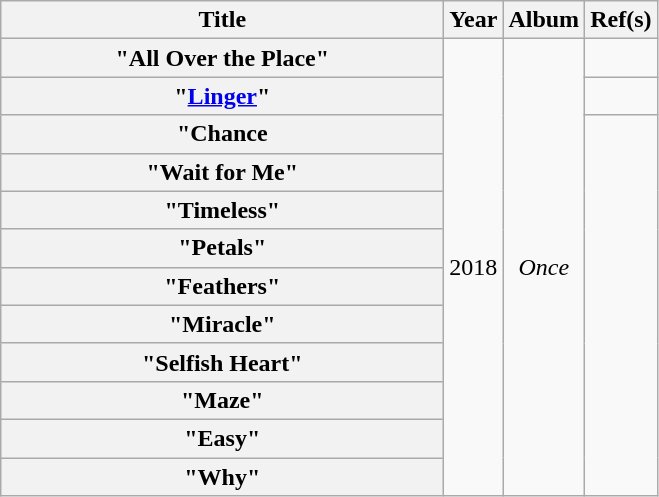<table class="wikitable plainrowheaders" style="text-align:center;" border="1">
<tr>
<th scope="col" style="width:18em;">Title</th>
<th scope="col">Year</th>
<th scope="col">Album</th>
<th scope="col">Ref(s)</th>
</tr>
<tr>
<th scope="row">"All Over the Place"</th>
<td rowspan="12">2018</td>
<td rowspan="12"><em>Once</em></td>
<td></td>
</tr>
<tr>
<th scope="row">"<a href='#'>Linger</a>"</th>
<td></td>
</tr>
<tr>
<th scope="row">"Chance</th>
<td rowspan="10"></td>
</tr>
<tr>
<th scope="row">"Wait for Me"</th>
</tr>
<tr>
<th scope="row">"Timeless"</th>
</tr>
<tr>
<th scope="row">"Petals"</th>
</tr>
<tr>
<th scope="row">"Feathers"</th>
</tr>
<tr>
<th scope="row">"Miracle"</th>
</tr>
<tr>
<th scope="row">"Selfish Heart"</th>
</tr>
<tr>
<th scope="row">"Maze"</th>
</tr>
<tr>
<th scope="row">"Easy"</th>
</tr>
<tr>
<th scope="row">"Why"</th>
</tr>
</table>
